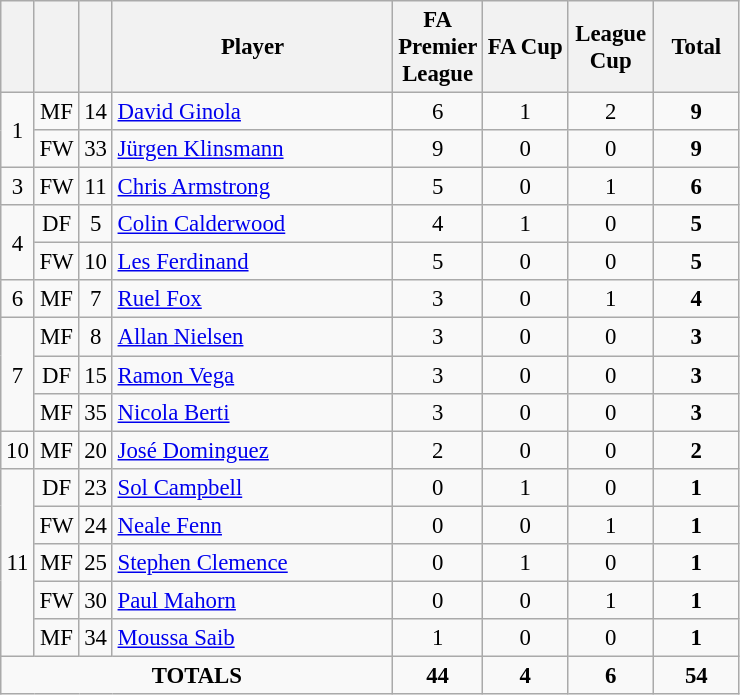<table class="wikitable sortable" style="font-size: 95%; text-align: center;">
<tr>
<th width=10></th>
<th width=10></th>
<th width=10></th>
<th width=180>Player</th>
<th width=50>FA Premier League</th>
<th width=50>FA Cup</th>
<th width=50>League Cup</th>
<th width=50>Total</th>
</tr>
<tr>
<td rowspan="2">1</td>
<td>MF</td>
<td>14</td>
<td align="left"> <a href='#'>David Ginola</a></td>
<td>6</td>
<td>1</td>
<td>2</td>
<td><strong>9</strong></td>
</tr>
<tr>
<td>FW</td>
<td>33</td>
<td align="left"> <a href='#'>Jürgen Klinsmann</a></td>
<td>9</td>
<td>0</td>
<td>0</td>
<td><strong>9</strong></td>
</tr>
<tr>
<td rowspan="1">3</td>
<td>FW</td>
<td>11</td>
<td align="left"> <a href='#'>Chris Armstrong</a></td>
<td>5</td>
<td>0</td>
<td>1</td>
<td><strong>6</strong></td>
</tr>
<tr>
<td rowspan="2">4</td>
<td>DF</td>
<td>5</td>
<td align=left> <a href='#'>Colin Calderwood</a></td>
<td>4</td>
<td>1</td>
<td>0</td>
<td><strong>5</strong></td>
</tr>
<tr>
<td>FW</td>
<td>10</td>
<td align=left> <a href='#'>Les Ferdinand</a></td>
<td>5</td>
<td>0</td>
<td>0</td>
<td><strong>5</strong></td>
</tr>
<tr>
<td rowspan="1">6</td>
<td>MF</td>
<td>7</td>
<td align="left"> <a href='#'>Ruel Fox</a></td>
<td>3</td>
<td>0</td>
<td>1</td>
<td><strong>4</strong></td>
</tr>
<tr>
<td rowspan="3">7</td>
<td>MF</td>
<td>8</td>
<td align="left"> <a href='#'>Allan Nielsen</a></td>
<td>3</td>
<td>0</td>
<td>0</td>
<td><strong>3</strong></td>
</tr>
<tr>
<td>DF</td>
<td>15</td>
<td align="left"> <a href='#'>Ramon Vega</a></td>
<td>3</td>
<td>0</td>
<td>0</td>
<td><strong>3</strong></td>
</tr>
<tr>
<td>MF</td>
<td>35</td>
<td align="left"> <a href='#'>Nicola Berti</a></td>
<td>3</td>
<td>0</td>
<td>0</td>
<td><strong>3</strong></td>
</tr>
<tr>
<td rowspan="1">10</td>
<td>MF</td>
<td>20</td>
<td align="left"> <a href='#'>José Dominguez</a></td>
<td>2</td>
<td>0</td>
<td>0</td>
<td><strong>2</strong></td>
</tr>
<tr>
<td rowspan="5">11</td>
<td>DF</td>
<td>23</td>
<td align="left"> <a href='#'>Sol Campbell</a></td>
<td>0</td>
<td>1</td>
<td>0</td>
<td><strong>1</strong></td>
</tr>
<tr>
<td>FW</td>
<td>24</td>
<td align="left"> <a href='#'>Neale Fenn</a></td>
<td>0</td>
<td>0</td>
<td>1</td>
<td><strong>1</strong></td>
</tr>
<tr>
<td>MF</td>
<td>25</td>
<td align="left"> <a href='#'>Stephen Clemence</a></td>
<td>0</td>
<td>1</td>
<td>0</td>
<td><strong>1</strong></td>
</tr>
<tr>
<td>FW</td>
<td>30</td>
<td align="left"> <a href='#'>Paul Mahorn</a></td>
<td>0</td>
<td>0</td>
<td>1</td>
<td><strong>1</strong></td>
</tr>
<tr>
<td>MF</td>
<td>34</td>
<td align="left"> <a href='#'>Moussa Saib</a></td>
<td>1</td>
<td>0</td>
<td>0</td>
<td><strong>1</strong></td>
</tr>
<tr>
<td colspan="4"><strong>TOTALS</strong></td>
<td><strong>44</strong></td>
<td><strong>4</strong></td>
<td><strong>6</strong></td>
<td><strong>54</strong></td>
</tr>
</table>
